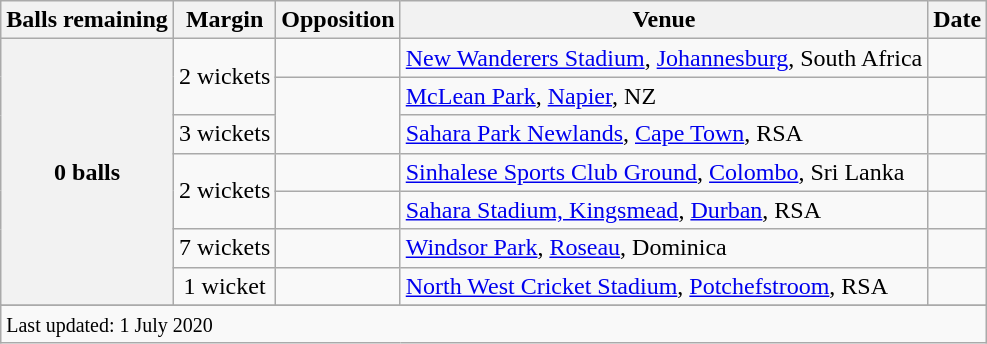<table class="wikitable plainrowheaders sortable">
<tr>
<th scope=col>Balls remaining</th>
<th scope=col>Margin</th>
<th scope=col>Opposition</th>
<th scope=col>Venue</th>
<th scope=col>Date</th>
</tr>
<tr>
<th scope=row style=text-align:center; rowspan=7><strong>0 balls</strong></th>
<td scope=row style=text-align:center; rowspan=2>2 wickets</td>
<td></td>
<td><a href='#'>New Wanderers Stadium</a>, <a href='#'>Johannesburg</a>, South Africa</td>
<td></td>
</tr>
<tr>
<td rowspan=2></td>
<td><a href='#'>McLean Park</a>, <a href='#'>Napier</a>, NZ</td>
<td></td>
</tr>
<tr>
<td scope=row style=text-align:center;>3 wickets</td>
<td><a href='#'>Sahara Park Newlands</a>, <a href='#'>Cape Town</a>, RSA</td>
<td></td>
</tr>
<tr>
<td scope=row style=text-align:center; rowspan=2>2 wickets</td>
<td></td>
<td><a href='#'>Sinhalese Sports Club Ground</a>, <a href='#'>Colombo</a>, Sri Lanka</td>
<td></td>
</tr>
<tr>
<td></td>
<td><a href='#'>Sahara Stadium, Kingsmead</a>, <a href='#'>Durban</a>, RSA</td>
<td></td>
</tr>
<tr>
<td scope=row style=text-align:center;>7 wickets</td>
<td></td>
<td><a href='#'>Windsor Park</a>, <a href='#'>Roseau</a>, Dominica</td>
<td></td>
</tr>
<tr>
<td scope=row style=text-align:center;>1 wicket</td>
<td></td>
<td><a href='#'>North West Cricket Stadium</a>, <a href='#'>Potchefstroom</a>, RSA</td>
<td></td>
</tr>
<tr>
</tr>
<tr class=sortbottom>
<td colspan="5"><small>Last updated: 1 July 2020</small></td>
</tr>
</table>
